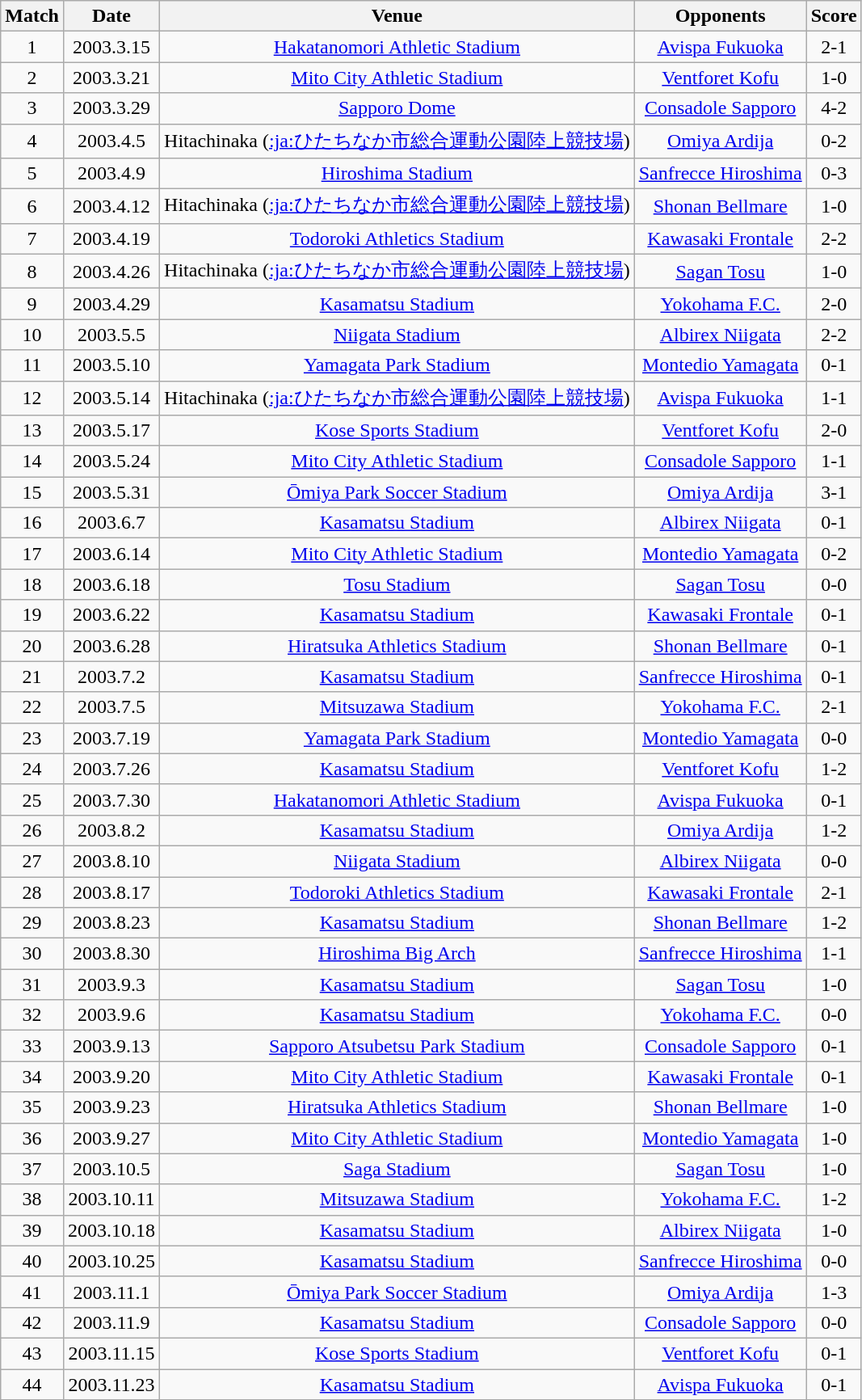<table class="wikitable" style="text-align:center;">
<tr>
<th>Match</th>
<th>Date</th>
<th>Venue</th>
<th>Opponents</th>
<th>Score</th>
</tr>
<tr>
<td>1</td>
<td>2003.3.15</td>
<td><a href='#'>Hakatanomori Athletic Stadium</a></td>
<td><a href='#'>Avispa Fukuoka</a></td>
<td>2-1</td>
</tr>
<tr>
<td>2</td>
<td>2003.3.21</td>
<td><a href='#'>Mito City Athletic Stadium</a></td>
<td><a href='#'>Ventforet Kofu</a></td>
<td>1-0</td>
</tr>
<tr>
<td>3</td>
<td>2003.3.29</td>
<td><a href='#'>Sapporo Dome</a></td>
<td><a href='#'>Consadole Sapporo</a></td>
<td>4-2</td>
</tr>
<tr>
<td>4</td>
<td>2003.4.5</td>
<td>Hitachinaka (<a href='#'>:ja:ひたちなか市総合運動公園陸上競技場</a>)</td>
<td><a href='#'>Omiya Ardija</a></td>
<td>0-2</td>
</tr>
<tr>
<td>5</td>
<td>2003.4.9</td>
<td><a href='#'>Hiroshima Stadium</a></td>
<td><a href='#'>Sanfrecce Hiroshima</a></td>
<td>0-3</td>
</tr>
<tr>
<td>6</td>
<td>2003.4.12</td>
<td>Hitachinaka (<a href='#'>:ja:ひたちなか市総合運動公園陸上競技場</a>)</td>
<td><a href='#'>Shonan Bellmare</a></td>
<td>1-0</td>
</tr>
<tr>
<td>7</td>
<td>2003.4.19</td>
<td><a href='#'>Todoroki Athletics Stadium</a></td>
<td><a href='#'>Kawasaki Frontale</a></td>
<td>2-2</td>
</tr>
<tr>
<td>8</td>
<td>2003.4.26</td>
<td>Hitachinaka (<a href='#'>:ja:ひたちなか市総合運動公園陸上競技場</a>)</td>
<td><a href='#'>Sagan Tosu</a></td>
<td>1-0</td>
</tr>
<tr>
<td>9</td>
<td>2003.4.29</td>
<td><a href='#'>Kasamatsu Stadium</a></td>
<td><a href='#'>Yokohama F.C.</a></td>
<td>2-0</td>
</tr>
<tr>
<td>10</td>
<td>2003.5.5</td>
<td><a href='#'>Niigata Stadium</a></td>
<td><a href='#'>Albirex Niigata</a></td>
<td>2-2</td>
</tr>
<tr>
<td>11</td>
<td>2003.5.10</td>
<td><a href='#'>Yamagata Park Stadium</a></td>
<td><a href='#'>Montedio Yamagata</a></td>
<td>0-1</td>
</tr>
<tr>
<td>12</td>
<td>2003.5.14</td>
<td>Hitachinaka (<a href='#'>:ja:ひたちなか市総合運動公園陸上競技場</a>)</td>
<td><a href='#'>Avispa Fukuoka</a></td>
<td>1-1</td>
</tr>
<tr>
<td>13</td>
<td>2003.5.17</td>
<td><a href='#'>Kose Sports Stadium</a></td>
<td><a href='#'>Ventforet Kofu</a></td>
<td>2-0</td>
</tr>
<tr>
<td>14</td>
<td>2003.5.24</td>
<td><a href='#'>Mito City Athletic Stadium</a></td>
<td><a href='#'>Consadole Sapporo</a></td>
<td>1-1</td>
</tr>
<tr>
<td>15</td>
<td>2003.5.31</td>
<td><a href='#'>Ōmiya Park Soccer Stadium</a></td>
<td><a href='#'>Omiya Ardija</a></td>
<td>3-1</td>
</tr>
<tr>
<td>16</td>
<td>2003.6.7</td>
<td><a href='#'>Kasamatsu Stadium</a></td>
<td><a href='#'>Albirex Niigata</a></td>
<td>0-1</td>
</tr>
<tr>
<td>17</td>
<td>2003.6.14</td>
<td><a href='#'>Mito City Athletic Stadium</a></td>
<td><a href='#'>Montedio Yamagata</a></td>
<td>0-2</td>
</tr>
<tr>
<td>18</td>
<td>2003.6.18</td>
<td><a href='#'>Tosu Stadium</a></td>
<td><a href='#'>Sagan Tosu</a></td>
<td>0-0</td>
</tr>
<tr>
<td>19</td>
<td>2003.6.22</td>
<td><a href='#'>Kasamatsu Stadium</a></td>
<td><a href='#'>Kawasaki Frontale</a></td>
<td>0-1</td>
</tr>
<tr>
<td>20</td>
<td>2003.6.28</td>
<td><a href='#'>Hiratsuka Athletics Stadium</a></td>
<td><a href='#'>Shonan Bellmare</a></td>
<td>0-1</td>
</tr>
<tr>
<td>21</td>
<td>2003.7.2</td>
<td><a href='#'>Kasamatsu Stadium</a></td>
<td><a href='#'>Sanfrecce Hiroshima</a></td>
<td>0-1</td>
</tr>
<tr>
<td>22</td>
<td>2003.7.5</td>
<td><a href='#'>Mitsuzawa Stadium</a></td>
<td><a href='#'>Yokohama F.C.</a></td>
<td>2-1</td>
</tr>
<tr>
<td>23</td>
<td>2003.7.19</td>
<td><a href='#'>Yamagata Park Stadium</a></td>
<td><a href='#'>Montedio Yamagata</a></td>
<td>0-0</td>
</tr>
<tr>
<td>24</td>
<td>2003.7.26</td>
<td><a href='#'>Kasamatsu Stadium</a></td>
<td><a href='#'>Ventforet Kofu</a></td>
<td>1-2</td>
</tr>
<tr>
<td>25</td>
<td>2003.7.30</td>
<td><a href='#'>Hakatanomori Athletic Stadium</a></td>
<td><a href='#'>Avispa Fukuoka</a></td>
<td>0-1</td>
</tr>
<tr>
<td>26</td>
<td>2003.8.2</td>
<td><a href='#'>Kasamatsu Stadium</a></td>
<td><a href='#'>Omiya Ardija</a></td>
<td>1-2</td>
</tr>
<tr>
<td>27</td>
<td>2003.8.10</td>
<td><a href='#'>Niigata Stadium</a></td>
<td><a href='#'>Albirex Niigata</a></td>
<td>0-0</td>
</tr>
<tr>
<td>28</td>
<td>2003.8.17</td>
<td><a href='#'>Todoroki Athletics Stadium</a></td>
<td><a href='#'>Kawasaki Frontale</a></td>
<td>2-1</td>
</tr>
<tr>
<td>29</td>
<td>2003.8.23</td>
<td><a href='#'>Kasamatsu Stadium</a></td>
<td><a href='#'>Shonan Bellmare</a></td>
<td>1-2</td>
</tr>
<tr>
<td>30</td>
<td>2003.8.30</td>
<td><a href='#'>Hiroshima Big Arch</a></td>
<td><a href='#'>Sanfrecce Hiroshima</a></td>
<td>1-1</td>
</tr>
<tr>
<td>31</td>
<td>2003.9.3</td>
<td><a href='#'>Kasamatsu Stadium</a></td>
<td><a href='#'>Sagan Tosu</a></td>
<td>1-0</td>
</tr>
<tr>
<td>32</td>
<td>2003.9.6</td>
<td><a href='#'>Kasamatsu Stadium</a></td>
<td><a href='#'>Yokohama F.C.</a></td>
<td>0-0</td>
</tr>
<tr>
<td>33</td>
<td>2003.9.13</td>
<td><a href='#'>Sapporo Atsubetsu Park Stadium</a></td>
<td><a href='#'>Consadole Sapporo</a></td>
<td>0-1</td>
</tr>
<tr>
<td>34</td>
<td>2003.9.20</td>
<td><a href='#'>Mito City Athletic Stadium</a></td>
<td><a href='#'>Kawasaki Frontale</a></td>
<td>0-1</td>
</tr>
<tr>
<td>35</td>
<td>2003.9.23</td>
<td><a href='#'>Hiratsuka Athletics Stadium</a></td>
<td><a href='#'>Shonan Bellmare</a></td>
<td>1-0</td>
</tr>
<tr>
<td>36</td>
<td>2003.9.27</td>
<td><a href='#'>Mito City Athletic Stadium</a></td>
<td><a href='#'>Montedio Yamagata</a></td>
<td>1-0</td>
</tr>
<tr>
<td>37</td>
<td>2003.10.5</td>
<td><a href='#'>Saga Stadium</a></td>
<td><a href='#'>Sagan Tosu</a></td>
<td>1-0</td>
</tr>
<tr>
<td>38</td>
<td>2003.10.11</td>
<td><a href='#'>Mitsuzawa Stadium</a></td>
<td><a href='#'>Yokohama F.C.</a></td>
<td>1-2</td>
</tr>
<tr>
<td>39</td>
<td>2003.10.18</td>
<td><a href='#'>Kasamatsu Stadium</a></td>
<td><a href='#'>Albirex Niigata</a></td>
<td>1-0</td>
</tr>
<tr>
<td>40</td>
<td>2003.10.25</td>
<td><a href='#'>Kasamatsu Stadium</a></td>
<td><a href='#'>Sanfrecce Hiroshima</a></td>
<td>0-0</td>
</tr>
<tr>
<td>41</td>
<td>2003.11.1</td>
<td><a href='#'>Ōmiya Park Soccer Stadium</a></td>
<td><a href='#'>Omiya Ardija</a></td>
<td>1-3</td>
</tr>
<tr>
<td>42</td>
<td>2003.11.9</td>
<td><a href='#'>Kasamatsu Stadium</a></td>
<td><a href='#'>Consadole Sapporo</a></td>
<td>0-0</td>
</tr>
<tr>
<td>43</td>
<td>2003.11.15</td>
<td><a href='#'>Kose Sports Stadium</a></td>
<td><a href='#'>Ventforet Kofu</a></td>
<td>0-1</td>
</tr>
<tr>
<td>44</td>
<td>2003.11.23</td>
<td><a href='#'>Kasamatsu Stadium</a></td>
<td><a href='#'>Avispa Fukuoka</a></td>
<td>0-1</td>
</tr>
</table>
